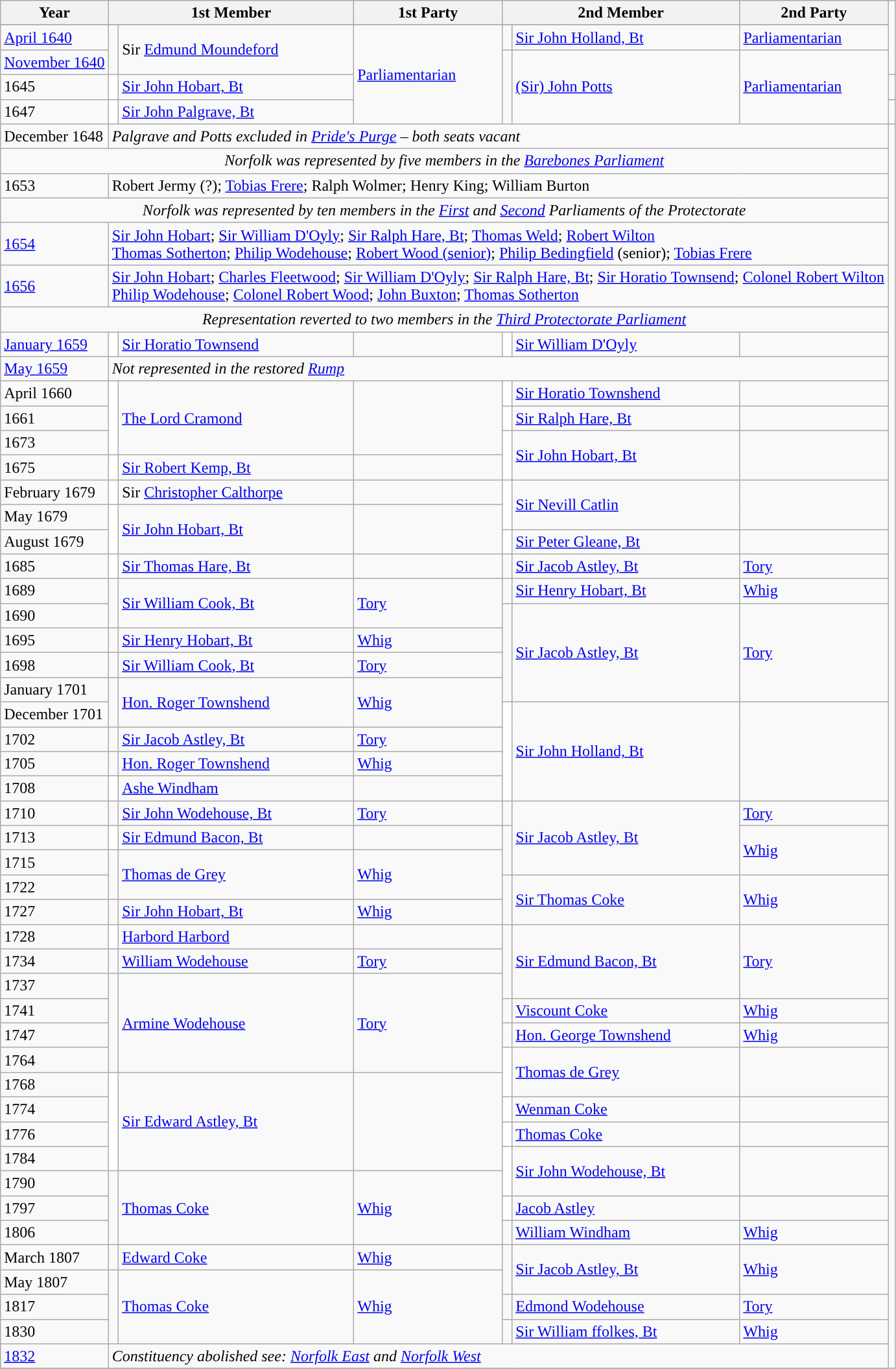<table class="wikitable">
<tr>
<th>Year</th>
<th colspan="2">1st Member</th>
<th>1st Party</th>
<th colspan="2">2nd Member</th>
<th>2nd Party</th>
</tr>
<tr>
</tr>
<tr>
<td><a href='#'>April 1640</a></td>
<td rowspan="2" style="color:inherit;background-color: "></td>
<td rowspan="2">Sir <a href='#'>Edmund Moundeford</a></td>
<td rowspan="4"><a href='#'>Parliamentarian</a></td>
<td style="color:inherit;background-color: "></td>
<td><a href='#'>Sir John Holland, Bt</a></td>
<td><a href='#'>Parliamentarian</a></td>
</tr>
<tr>
<td><a href='#'>November 1640</a></td>
<td rowspan="3" style="color:inherit;background-color: "></td>
<td rowspan="3"><a href='#'>(Sir) John Potts</a></td>
<td rowspan="3"><a href='#'>Parliamentarian</a></td>
</tr>
<tr>
<td>1645</td>
<td style="color:inherit;background-color: white"></td>
<td><a href='#'>Sir John Hobart, Bt</a></td>
<td></td>
</tr>
<tr>
<td>1647</td>
<td style="color:inherit;background-color: white"></td>
<td><a href='#'>Sir John Palgrave, Bt</a></td>
<td></td>
</tr>
<tr>
<td>December 1648</td>
<td colspan="6"><em>Palgrave and Potts excluded in <a href='#'>Pride's Purge</a> – both seats vacant</em></td>
</tr>
<tr>
<td align="center" colspan="7"><em>Norfolk was represented by five members in the <a href='#'>Barebones Parliament</a></em></td>
</tr>
<tr>
<td>1653</td>
<td colspan="6">Robert Jermy (?); <a href='#'>Tobias Frere</a>; Ralph Wolmer; Henry King; William Burton</td>
</tr>
<tr>
<td align="center" colspan="7"><em>Norfolk was represented by ten members in the <a href='#'>First</a> and <a href='#'>Second</a> Parliaments of the Protectorate</em></td>
</tr>
<tr>
<td><a href='#'>1654</a></td>
<td colspan="6"><a href='#'>Sir John Hobart</a>; <a href='#'>Sir William D'Oyly</a>; <a href='#'>Sir Ralph Hare, Bt</a>; <a href='#'>Thomas Weld</a>; <a href='#'>Robert Wilton</a><br> <a href='#'>Thomas Sotherton</a>; <a href='#'>Philip Wodehouse</a>; <a href='#'>Robert Wood (senior)</a>; <a href='#'>Philip Bedingfield</a> (senior); <a href='#'>Tobias Frere</a></td>
</tr>
<tr>
<td><a href='#'>1656</a></td>
<td colspan="6"><a href='#'>Sir John Hobart</a>; <a href='#'>Charles Fleetwood</a>; <a href='#'>Sir William D'Oyly</a>; <a href='#'>Sir Ralph Hare, Bt</a>; <a href='#'>Sir Horatio Townsend</a>; <a href='#'>Colonel Robert Wilton</a><br> <a href='#'>Philip Wodehouse</a>; <a href='#'>Colonel Robert Wood</a>; <a href='#'>John Buxton</a>; <a href='#'>Thomas Sotherton</a></td>
</tr>
<tr>
<td align="center" colspan="7"><em>Representation reverted to two members in the <a href='#'>Third Protectorate Parliament</a></em></td>
</tr>
<tr>
<td><a href='#'>January 1659</a></td>
<td style="color:inherit;background-color: white"></td>
<td><a href='#'>Sir Horatio Townsend</a></td>
<td></td>
<td style="color:inherit;background-color: white"></td>
<td><a href='#'>Sir William D'Oyly</a></td>
<td></td>
</tr>
<tr>
<td><a href='#'>May 1659</a></td>
<td colspan="6"><em>Not represented in the restored <a href='#'>Rump</a></em></td>
</tr>
<tr>
<td>April 1660</td>
<td rowspan="3" style="color:inherit;background-color: white"></td>
<td rowspan="3"><a href='#'>The Lord Cramond</a></td>
<td rowspan="3"></td>
<td style="color:inherit;background-color: white"></td>
<td><a href='#'>Sir Horatio Townshend</a></td>
<td></td>
</tr>
<tr>
<td>1661</td>
<td style="color:inherit;background-color: white"></td>
<td><a href='#'>Sir Ralph Hare, Bt</a></td>
<td></td>
</tr>
<tr>
<td>1673</td>
<td rowspan="2" style="color:inherit;background-color: white"></td>
<td rowspan="2"><a href='#'>Sir John Hobart, Bt</a></td>
<td rowspan="2"></td>
</tr>
<tr>
<td>1675</td>
<td style="color:inherit;background-color: white"></td>
<td><a href='#'>Sir Robert Kemp, Bt</a></td>
<td></td>
</tr>
<tr>
<td>February 1679</td>
<td style="color:inherit;background-color: white"></td>
<td>Sir <a href='#'>Christopher Calthorpe</a></td>
<td></td>
<td rowspan="2" style="color:inherit;background-color: white"></td>
<td rowspan="2"><a href='#'>Sir Nevill Catlin</a>  </td>
<td rowspan="2"></td>
</tr>
<tr>
<td>May 1679</td>
<td rowspan="2" style="color:inherit;background-color: white"></td>
<td rowspan="2"><a href='#'>Sir John Hobart, Bt</a></td>
<td rowspan="2"></td>
</tr>
<tr>
<td>August 1679</td>
<td style="color:inherit;background-color: white"></td>
<td><a href='#'>Sir Peter Gleane, Bt</a></td>
<td></td>
</tr>
<tr>
<td>1685</td>
<td style="color:inherit;background-color: white"></td>
<td><a href='#'>Sir Thomas Hare, Bt</a></td>
<td></td>
<td style="color:inherit;background-color: "></td>
<td><a href='#'>Sir Jacob Astley, Bt</a></td>
<td><a href='#'>Tory</a></td>
</tr>
<tr>
<td>1689</td>
<td rowspan="2" style="color:inherit;background-color: "></td>
<td rowspan="2"><a href='#'>Sir William Cook, Bt</a></td>
<td rowspan="2"><a href='#'>Tory</a></td>
<td style="color:inherit;background-color: "></td>
<td><a href='#'>Sir Henry Hobart, Bt</a></td>
<td><a href='#'>Whig</a></td>
</tr>
<tr>
<td>1690</td>
<td rowspan="4" style="color:inherit;background-color: "></td>
<td rowspan="4"><a href='#'>Sir Jacob Astley, Bt</a></td>
<td rowspan="4"><a href='#'>Tory</a></td>
</tr>
<tr>
<td>1695</td>
<td style="color:inherit;background-color: "></td>
<td><a href='#'>Sir Henry Hobart, Bt</a></td>
<td><a href='#'>Whig</a></td>
</tr>
<tr>
<td>1698</td>
<td style="color:inherit;background-color: "></td>
<td><a href='#'>Sir William Cook, Bt</a></td>
<td><a href='#'>Tory</a></td>
</tr>
<tr>
<td>January 1701</td>
<td rowspan="2" style="color:inherit;background-color: "></td>
<td rowspan="2"><a href='#'>Hon. Roger Townshend</a></td>
<td rowspan="2"><a href='#'>Whig</a></td>
</tr>
<tr>
<td>December 1701</td>
<td rowspan="4" style="color:inherit;background-color: white"></td>
<td rowspan="4"><a href='#'>Sir John Holland, Bt</a></td>
<td rowspan="4"></td>
</tr>
<tr>
<td>1702</td>
<td style="color:inherit;background-color: "></td>
<td><a href='#'>Sir Jacob Astley, Bt</a></td>
<td><a href='#'>Tory</a></td>
</tr>
<tr>
<td>1705</td>
<td style="color:inherit;background-color: "></td>
<td><a href='#'>Hon. Roger Townshend</a> </td>
<td><a href='#'>Whig</a></td>
</tr>
<tr>
<td>1708</td>
<td style="color:inherit;background-color: white"></td>
<td><a href='#'>Ashe Windham</a> </td>
<td></td>
</tr>
<tr>
<td>1710</td>
<td style="color:inherit;background-color: "></td>
<td><a href='#'>Sir John Wodehouse, Bt</a></td>
<td><a href='#'>Tory</a></td>
<td style="color:inherit;background-color: "></td>
<td rowspan="3"><a href='#'>Sir Jacob Astley, Bt</a></td>
<td><a href='#'>Tory</a> </td>
</tr>
<tr>
<td>1713</td>
<td style="color:inherit;background-color: white"></td>
<td><a href='#'>Sir Edmund Bacon, Bt</a> </td>
<td></td>
<td rowspan="2" style="color:inherit;background-color: "></td>
<td rowspan="2"><a href='#'>Whig</a></td>
</tr>
<tr>
<td>1715</td>
<td rowspan="2" style="color:inherit;background-color: "></td>
<td rowspan="2"><a href='#'>Thomas de Grey</a> </td>
<td rowspan="2"><a href='#'>Whig</a></td>
</tr>
<tr>
<td>1722</td>
<td rowspan="2" style="color:inherit;background-color: "></td>
<td rowspan="2"><a href='#'>Sir Thomas Coke</a></td>
<td rowspan="2"><a href='#'>Whig</a></td>
</tr>
<tr>
<td>1727</td>
<td style="color:inherit;background-color: "></td>
<td><a href='#'>Sir John Hobart, Bt</a></td>
<td><a href='#'>Whig</a></td>
</tr>
<tr>
<td>1728</td>
<td style="color:inherit;background-color: white"></td>
<td><a href='#'>Harbord Harbord</a></td>
<td></td>
<td rowspan="3" style="color:inherit;background-color: "></td>
<td rowspan="3"><a href='#'>Sir Edmund Bacon, Bt</a></td>
<td rowspan="3"><a href='#'>Tory</a></td>
</tr>
<tr>
<td>1734</td>
<td style="color:inherit;background-color: "></td>
<td><a href='#'>William Wodehouse</a> </td>
<td><a href='#'>Tory</a></td>
</tr>
<tr>
<td>1737</td>
<td rowspan="4" style="color:inherit;background-color: "></td>
<td rowspan="4"><a href='#'>Armine Wodehouse</a></td>
<td rowspan="4"><a href='#'>Tory</a></td>
</tr>
<tr>
<td>1741</td>
<td style="color:inherit;background-color: "></td>
<td><a href='#'>Viscount Coke</a> </td>
<td><a href='#'>Whig</a></td>
</tr>
<tr>
<td>1747</td>
<td style="color:inherit;background-color: "></td>
<td><a href='#'>Hon. George Townshend</a></td>
<td><a href='#'>Whig</a></td>
</tr>
<tr>
<td>1764</td>
<td rowspan="2" style="color:inherit;background-color: white"></td>
<td rowspan="2"><a href='#'>Thomas de Grey</a> </td>
<td rowspan="2"></td>
</tr>
<tr>
<td>1768</td>
<td rowspan="4" style="color:inherit;background-color: white"></td>
<td rowspan="4"><a href='#'>Sir Edward Astley, Bt</a> </td>
<td rowspan="4"></td>
</tr>
<tr>
<td>1774</td>
<td style="color:inherit;background-color: white"></td>
<td><a href='#'>Wenman Coke</a> </td>
<td></td>
</tr>
<tr>
<td>1776</td>
<td style="color:inherit;background-color: white"></td>
<td><a href='#'>Thomas Coke</a></td>
<td></td>
</tr>
<tr>
<td>1784</td>
<td rowspan="2" style="color:inherit;background-color: white"></td>
<td rowspan="2"><a href='#'>Sir John Wodehouse, Bt</a></td>
<td rowspan="2"></td>
</tr>
<tr>
<td>1790</td>
<td rowspan="3" style="color:inherit;background-color: "></td>
<td rowspan="3"><a href='#'>Thomas Coke</a></td>
<td rowspan="3"><a href='#'>Whig</a></td>
</tr>
<tr>
<td>1797</td>
<td style="color:inherit;background-color: white"></td>
<td><a href='#'>Jacob Astley</a></td>
<td></td>
</tr>
<tr>
<td>1806</td>
<td style="color:inherit;background-color: "></td>
<td><a href='#'>William Windham</a></td>
<td><a href='#'>Whig</a></td>
</tr>
<tr>
<td>March 1807</td>
<td style="color:inherit;background-color: "></td>
<td><a href='#'>Edward Coke</a> </td>
<td><a href='#'>Whig</a></td>
<td rowspan="2" style="color:inherit;background-color: "></td>
<td rowspan="2"><a href='#'>Sir Jacob Astley, Bt</a></td>
<td rowspan="2"><a href='#'>Whig</a></td>
</tr>
<tr>
<td>May 1807</td>
<td rowspan="3" style="color:inherit;background-color: "></td>
<td rowspan="3"><a href='#'>Thomas Coke</a></td>
<td rowspan="3"><a href='#'>Whig</a></td>
</tr>
<tr>
<td>1817</td>
<td style="color:inherit;background-color: "></td>
<td><a href='#'>Edmond Wodehouse</a></td>
<td><a href='#'>Tory</a></td>
</tr>
<tr>
<td>1830</td>
<td style="color:inherit;background-color: "></td>
<td><a href='#'>Sir William ffolkes, Bt</a></td>
<td><a href='#'>Whig</a></td>
</tr>
<tr>
<td><a href='#'>1832</a></td>
<td colspan="6"><em>Constituency abolished see: <a href='#'>Norfolk East</a> and <a href='#'>Norfolk West</a></em></td>
</tr>
<tr>
</tr>
</table>
